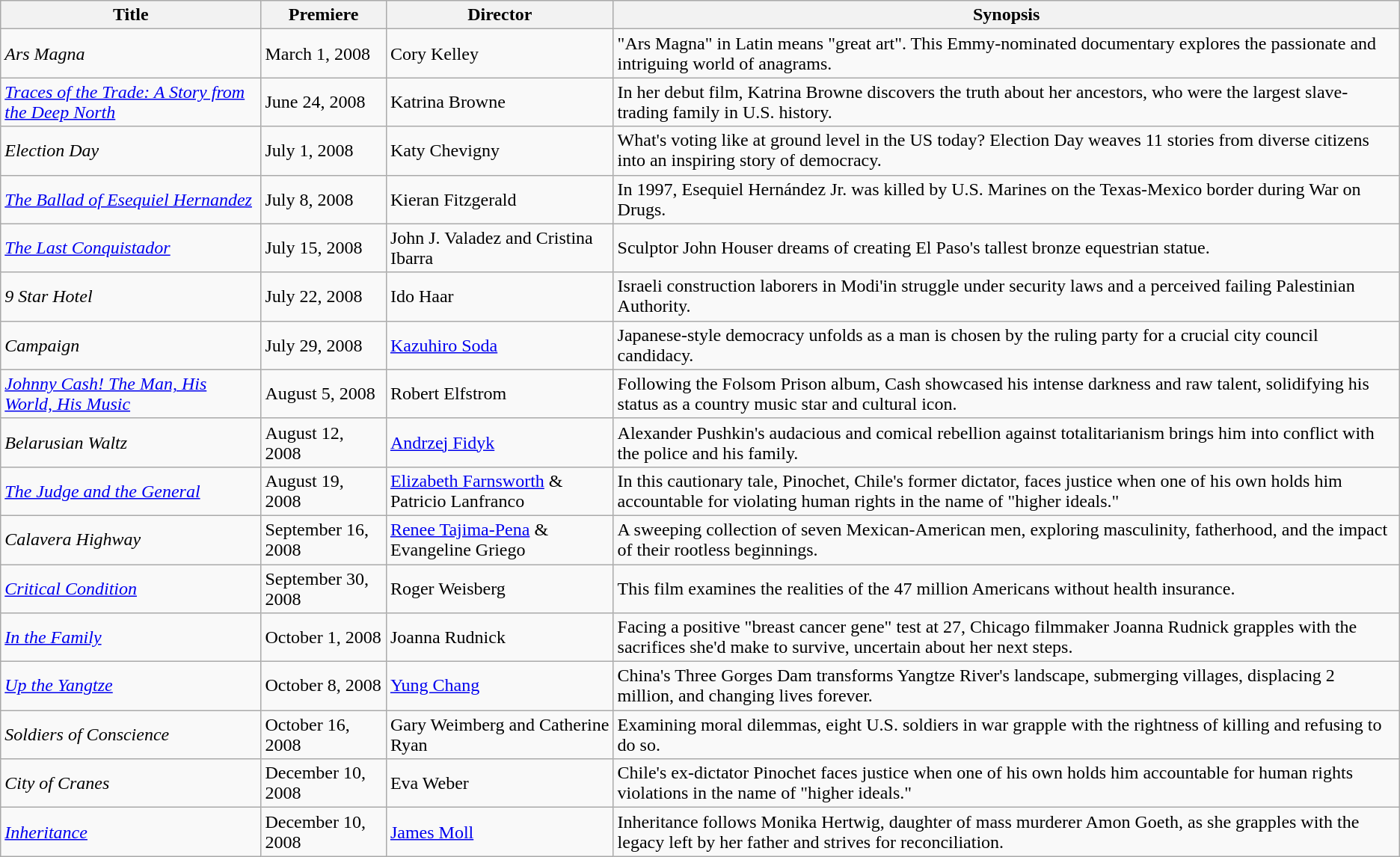<table class="wikitable sortable">
<tr>
<th>Title</th>
<th>Premiere</th>
<th>Director</th>
<th>Synopsis</th>
</tr>
<tr>
<td><em>Ars Magna</em></td>
<td>March 1, 2008</td>
<td>Cory Kelley</td>
<td>"Ars Magna" in Latin means "great art". This Emmy-nominated documentary explores the passionate and intriguing world of anagrams.</td>
</tr>
<tr>
<td><em><a href='#'>Traces of the Trade: A Story from the Deep North</a></em></td>
<td>June 24, 2008</td>
<td>Katrina Browne</td>
<td>In her debut film, Katrina Browne discovers the truth about her ancestors, who were the largest slave-trading family in U.S. history.</td>
</tr>
<tr>
<td><em>Election Day</em></td>
<td>July 1, 2008</td>
<td>Katy Chevigny</td>
<td>What's voting like at ground level in the US today? Election Day weaves 11 stories from diverse citizens into an inspiring story of democracy.</td>
</tr>
<tr>
<td><em><a href='#'>The Ballad of Esequiel Hernandez</a></em></td>
<td>July 8, 2008</td>
<td>Kieran Fitzgerald</td>
<td>In 1997, Esequiel Hernández Jr. was killed by U.S. Marines on the Texas-Mexico border during War on Drugs.</td>
</tr>
<tr>
<td><em><a href='#'>The Last Conquistador</a></em></td>
<td>July 15, 2008</td>
<td>John J. Valadez and Cristina Ibarra</td>
<td>Sculptor John Houser dreams of creating El Paso's tallest bronze equestrian statue.</td>
</tr>
<tr>
<td><em>9 Star Hotel</em></td>
<td>July 22, 2008</td>
<td>Ido Haar</td>
<td>Israeli construction laborers in Modi'in struggle under security laws and a perceived failing Palestinian Authority.</td>
</tr>
<tr>
<td><em>Campaign</em></td>
<td>July 29, 2008</td>
<td><a href='#'>Kazuhiro Soda</a></td>
<td>Japanese-style democracy unfolds as a man is chosen by the ruling party for a crucial city council candidacy.</td>
</tr>
<tr>
<td><em><a href='#'>Johnny Cash! The Man, His World, His Music</a></em></td>
<td>August 5, 2008</td>
<td>Robert Elfstrom</td>
<td>Following the Folsom Prison album, Cash showcased his intense darkness and raw talent, solidifying his status as a country music star and cultural icon.</td>
</tr>
<tr>
<td><em>Belarusian Waltz</em></td>
<td>August 12, 2008</td>
<td><a href='#'>Andrzej Fidyk</a></td>
<td>Alexander Pushkin's audacious and comical rebellion against totalitarianism brings him into conflict with the police and his family.</td>
</tr>
<tr>
<td><em><a href='#'>The Judge and the General</a></em></td>
<td>August 19, 2008</td>
<td><a href='#'>Elizabeth Farnsworth</a> & Patricio Lanfranco</td>
<td>In this cautionary tale, Pinochet, Chile's former dictator, faces justice when one of his own holds him accountable for violating human rights in the name of "higher ideals."</td>
</tr>
<tr>
<td><em>Calavera Highway</em></td>
<td>September 16, 2008</td>
<td><a href='#'>Renee Tajima-Pena</a> & Evangeline Griego</td>
<td>A sweeping collection of seven Mexican-American men, exploring masculinity, fatherhood, and the impact of their rootless beginnings.</td>
</tr>
<tr>
<td><em><a href='#'>Critical Condition</a></em></td>
<td>September 30, 2008</td>
<td>Roger Weisberg</td>
<td>This film examines the realities of the 47 million Americans without health insurance.</td>
</tr>
<tr>
<td><em><a href='#'>In the Family</a></em></td>
<td>October 1, 2008</td>
<td>Joanna Rudnick</td>
<td>Facing a positive "breast cancer gene" test at 27, Chicago filmmaker Joanna Rudnick grapples with the sacrifices she'd make to survive, uncertain about her next steps.</td>
</tr>
<tr>
<td><em><a href='#'>Up the Yangtze</a></em></td>
<td>October 8, 2008</td>
<td><a href='#'>Yung Chang</a></td>
<td>China's Three Gorges Dam transforms Yangtze River's landscape, submerging villages, displacing 2 million, and changing lives forever.</td>
</tr>
<tr>
<td><em>Soldiers of Conscience</em></td>
<td>October 16, 2008</td>
<td>Gary Weimberg and Catherine Ryan</td>
<td>Examining moral dilemmas, eight U.S. soldiers in war grapple with the rightness of killing and refusing to do so.</td>
</tr>
<tr>
<td><em>City of Cranes</em></td>
<td>December 10, 2008</td>
<td>Eva Weber</td>
<td>Chile's ex-dictator Pinochet faces justice when one of his own holds him accountable for human rights violations in the name of "higher ideals."</td>
</tr>
<tr>
<td><em><a href='#'>Inheritance</a></em></td>
<td>December 10, 2008</td>
<td><a href='#'>James Moll</a></td>
<td>Inheritance follows Monika Hertwig, daughter of mass murderer Amon Goeth, as she grapples with the legacy left by her father and strives for reconciliation.</td>
</tr>
</table>
